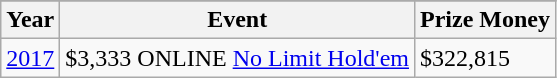<table class="wikitable">
<tr>
</tr>
<tr>
<th>Year</th>
<th>Event</th>
<th>Prize Money</th>
</tr>
<tr>
<td><a href='#'>2017</a></td>
<td>$3,333 ONLINE <a href='#'>No Limit Hold'em</a></td>
<td>$322,815</td>
</tr>
</table>
